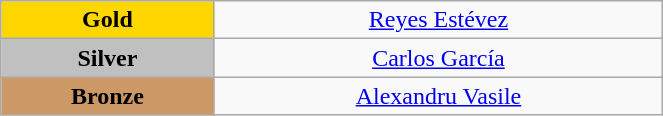<table class="wikitable" style="text-align:center; " width="35%">
<tr>
<td bgcolor="gold"><strong>Gold</strong></td>
<td><a href='#'>Reyes Estévez</a><br>  <small><em></em></small></td>
</tr>
<tr>
<td bgcolor="silver"><strong>Silver</strong></td>
<td><a href='#'>Carlos García</a><br>  <small><em></em></small></td>
</tr>
<tr>
<td bgcolor="CC9966"><strong>Bronze</strong></td>
<td><a href='#'>Alexandru Vasile</a><br>  <small><em></em></small></td>
</tr>
</table>
